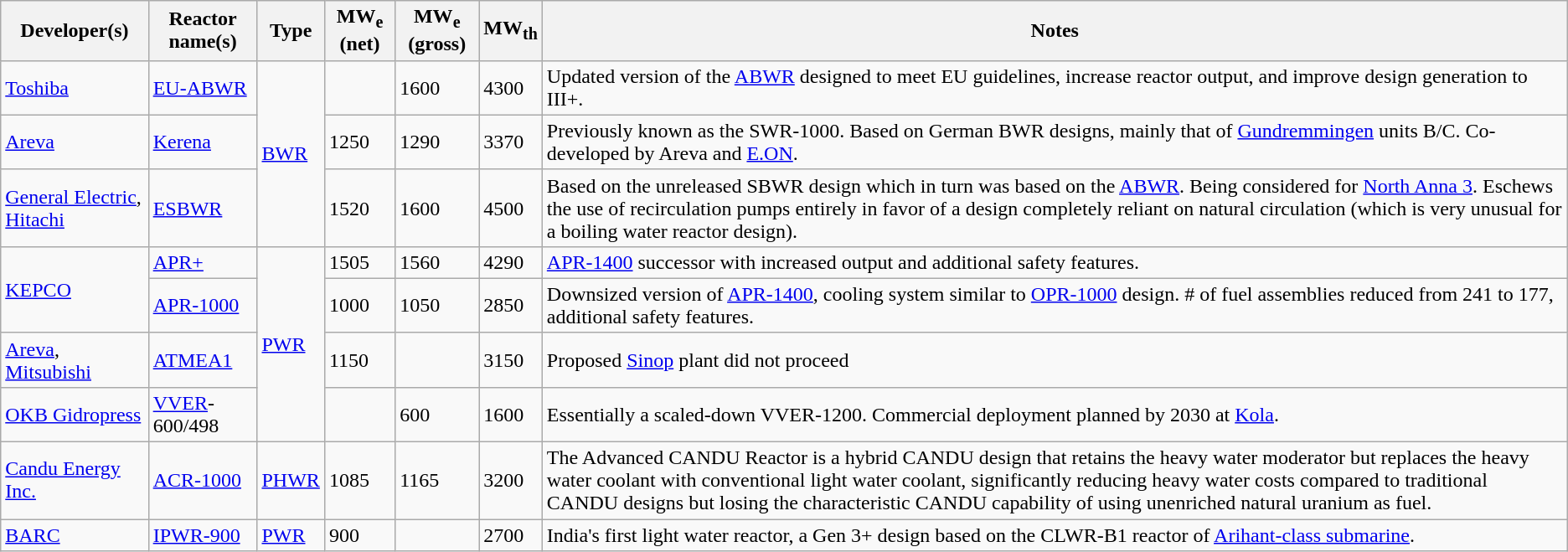<table class="wikitable">
<tr>
<th>Developer(s)</th>
<th>Reactor name(s)</th>
<th>Type</th>
<th>MW<sub>e</sub> (net)</th>
<th>MW<sub>e</sub> (gross)</th>
<th>MW<sub>th</sub></th>
<th>Notes</th>
</tr>
<tr>
<td><a href='#'>Toshiba</a></td>
<td><a href='#'>EU-ABWR</a></td>
<td rowspan="3"><a href='#'>BWR</a></td>
<td></td>
<td>1600</td>
<td>4300</td>
<td>Updated version of the <a href='#'>ABWR</a> designed to meet EU guidelines, increase reactor output, and improve design generation to III+.</td>
</tr>
<tr>
<td><a href='#'>Areva</a></td>
<td><a href='#'>Kerena</a></td>
<td>1250</td>
<td>1290</td>
<td>3370</td>
<td>Previously known as the SWR-1000. Based on German BWR designs, mainly that of <a href='#'>Gundremmingen</a> units B/C. Co-developed by Areva and <a href='#'>E.ON</a>.</td>
</tr>
<tr>
<td><a href='#'>General Electric</a>, <a href='#'>Hitachi</a></td>
<td><a href='#'>ESBWR</a></td>
<td>1520</td>
<td>1600</td>
<td>4500</td>
<td>Based on the unreleased SBWR design which in turn was based on the <a href='#'>ABWR</a>. Being considered for <a href='#'>North Anna 3</a>. Eschews the use of recirculation pumps entirely in favor of a design completely reliant on natural circulation (which is very unusual for a boiling water reactor design).</td>
</tr>
<tr>
<td rowspan="2"><a href='#'>KEPCO</a></td>
<td><a href='#'>APR+</a></td>
<td rowspan="4"><a href='#'>PWR</a></td>
<td>1505</td>
<td>1560</td>
<td>4290</td>
<td><a href='#'>APR-1400</a> successor with increased output and additional safety features.</td>
</tr>
<tr>
<td><a href='#'>APR-1000</a></td>
<td>1000</td>
<td>1050</td>
<td>2850</td>
<td>Downsized version of <a href='#'>APR-1400</a>, cooling system similar to <a href='#'>OPR-1000</a> design. # of fuel assemblies reduced from 241 to 177, additional safety features.</td>
</tr>
<tr>
<td><a href='#'>Areva</a>, <a href='#'>Mitsubishi</a></td>
<td><a href='#'>ATMEA1</a></td>
<td>1150</td>
<td></td>
<td>3150</td>
<td>Proposed <a href='#'>Sinop</a> plant did not proceed</td>
</tr>
<tr>
<td><a href='#'>OKB Gidropress</a></td>
<td><a href='#'>VVER</a>-600/498</td>
<td></td>
<td>600</td>
<td>1600</td>
<td>Essentially a scaled-down VVER-1200. Commercial deployment planned by 2030 at <a href='#'>Kola</a>.</td>
</tr>
<tr>
<td><a href='#'>Candu Energy Inc.</a></td>
<td><a href='#'>ACR-1000</a></td>
<td><a href='#'>PHWR</a></td>
<td>1085</td>
<td>1165</td>
<td>3200</td>
<td>The Advanced CANDU Reactor is a hybrid CANDU design that retains the heavy water moderator but replaces the heavy water coolant with conventional light water coolant, significantly reducing heavy water costs compared to traditional CANDU designs but losing the characteristic CANDU capability of using unenriched natural uranium as fuel.</td>
</tr>
<tr>
<td><a href='#'>BARC</a></td>
<td><a href='#'>IPWR-900</a></td>
<td><a href='#'>PWR</a></td>
<td>900</td>
<td></td>
<td>2700</td>
<td>India's first light water reactor, a Gen 3+ design based on the CLWR-B1 reactor of <a href='#'>Arihant-class submarine</a>.</td>
</tr>
</table>
